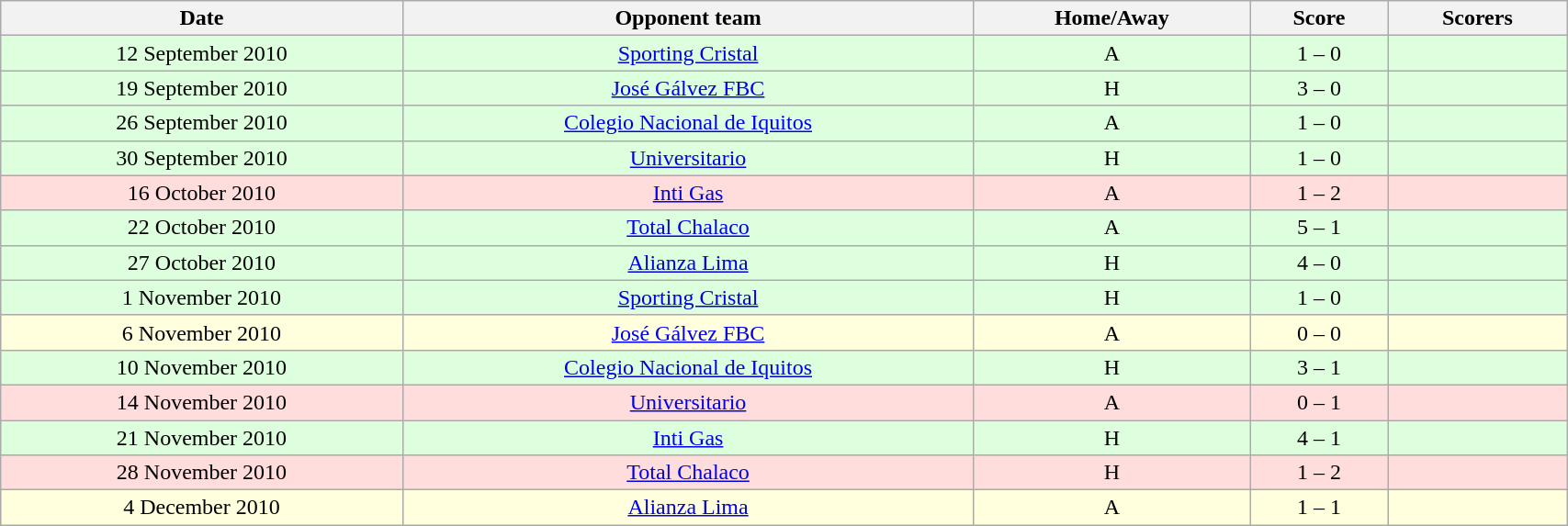<table class="wikitable" width=90%>
<tr>
<th>Date</th>
<th>Opponent team</th>
<th>Home/Away</th>
<th>Score</th>
<th>Scorers</th>
</tr>
<tr bgcolor="#ddffdd">
<td style="text-align: center">12 September 2010</td>
<td style="text-align: center"><a href='#'>Sporting Cristal</a></td>
<td style="text-align: center">A</td>
<td style="text-align: center">1 – 0</td>
<td style="text-align: center"></td>
</tr>
<tr bgcolor="#ddffdd">
<td style="text-align: center">19 September 2010</td>
<td style="text-align: center"><a href='#'>José Gálvez FBC</a></td>
<td style="text-align: center">H</td>
<td style="text-align: center">3 – 0</td>
<td style="text-align: center"></td>
</tr>
<tr bgcolor="#ddffdd">
<td style="text-align: center">26 September 2010</td>
<td style="text-align: center"><a href='#'>Colegio Nacional de Iquitos</a></td>
<td style="text-align: center">A</td>
<td style="text-align: center">1 – 0</td>
<td style="text-align: center"></td>
</tr>
<tr bgcolor="#ddffdd">
<td style="text-align: center">30 September 2010</td>
<td style="text-align: center"><a href='#'>Universitario</a></td>
<td style="text-align: center">H</td>
<td style="text-align: center">1 – 0</td>
<td style="text-align: center"></td>
</tr>
<tr bgcolor="#ffdddd">
<td style="text-align: center">16 October 2010</td>
<td style="text-align: center"><a href='#'>Inti Gas</a></td>
<td style="text-align: center">A</td>
<td style="text-align: center">1 – 2</td>
<td style="text-align: center"></td>
</tr>
<tr bgcolor="#ddffdd">
<td style="text-align: center">22 October 2010</td>
<td style="text-align: center"><a href='#'>Total Chalaco</a></td>
<td style="text-align: center">A</td>
<td style="text-align: center">5 – 1</td>
<td style="text-align: center"></td>
</tr>
<tr bgcolor="#ddffdd">
<td style="text-align: center">27 October 2010</td>
<td style="text-align: center"><a href='#'>Alianza Lima</a></td>
<td style="text-align: center">H</td>
<td style="text-align: center">4 – 0</td>
<td style="text-align: center"></td>
</tr>
<tr bgcolor="#ddffdd">
<td style="text-align: center">1 November 2010</td>
<td style="text-align: center"><a href='#'>Sporting Cristal</a></td>
<td style="text-align: center">H</td>
<td style="text-align: center">1 – 0</td>
<td style="text-align: center"></td>
</tr>
<tr bgcolor="#ffffdd">
<td style="text-align: center">6 November 2010</td>
<td style="text-align: center"><a href='#'>José Gálvez FBC</a></td>
<td style="text-align: center">A</td>
<td style="text-align: center">0 – 0</td>
<td style="text-align: center"></td>
</tr>
<tr bgcolor="#ddffdd">
<td style="text-align: center">10 November 2010</td>
<td style="text-align: center"><a href='#'>Colegio Nacional de Iquitos</a></td>
<td style="text-align: center">H</td>
<td style="text-align: center">3 – 1</td>
<td style="text-align: center"></td>
</tr>
<tr bgcolor="#ffdddd">
<td style="text-align: center">14 November 2010</td>
<td style="text-align: center"><a href='#'>Universitario</a></td>
<td style="text-align: center">A</td>
<td style="text-align: center">0 – 1</td>
<td style="text-align: center"></td>
</tr>
<tr bgcolor="#ddffdd">
<td style="text-align: center">21 November 2010</td>
<td style="text-align: center"><a href='#'>Inti Gas</a></td>
<td style="text-align: center">H</td>
<td style="text-align: center">4 – 1</td>
<td style="text-align: center"></td>
</tr>
<tr bgcolor="#ffdddd">
<td style="text-align: center">28 November 2010</td>
<td style="text-align: center"><a href='#'>Total Chalaco</a></td>
<td style="text-align: center">H</td>
<td style="text-align: center">1 – 2</td>
<td style="text-align: center"></td>
</tr>
<tr bgcolor="#ffffdd">
<td style="text-align: center">4 December 2010</td>
<td style="text-align: center"><a href='#'>Alianza Lima</a></td>
<td style="text-align: center">A</td>
<td style="text-align: center">1 – 1</td>
<td style="text-align: center"></td>
</tr>
</table>
